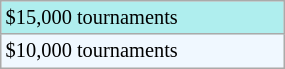<table class="wikitable"  style="font-size:85%; width:15%;">
<tr style="background:#afeeee;">
<td>$15,000 tournaments</td>
</tr>
<tr style="background:#f0f8ff;">
<td>$10,000 tournaments</td>
</tr>
</table>
